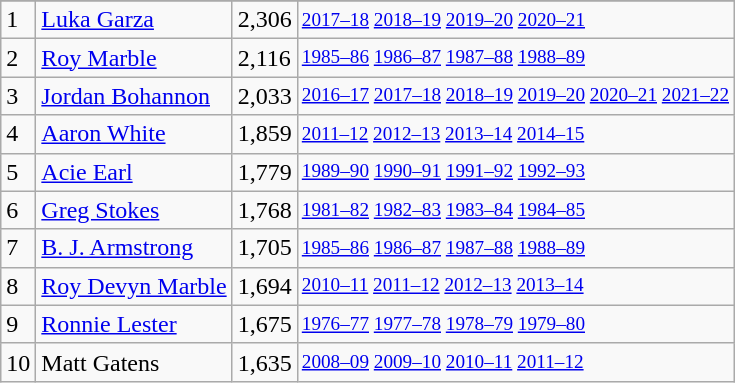<table class="wikitable">
<tr>
</tr>
<tr>
<td>1</td>
<td><a href='#'>Luka Garza</a></td>
<td>2,306</td>
<td style="font-size:80%;"><a href='#'>2017–18</a> <a href='#'>2018–19</a> <a href='#'>2019–20</a> <a href='#'>2020–21</a></td>
</tr>
<tr>
<td>2</td>
<td><a href='#'>Roy Marble</a></td>
<td>2,116</td>
<td style="font-size:80%;"><a href='#'>1985–86</a> <a href='#'>1986–87</a> <a href='#'>1987–88</a> <a href='#'>1988–89</a></td>
</tr>
<tr>
<td>3</td>
<td><a href='#'>Jordan Bohannon</a></td>
<td>2,033</td>
<td style="font-size:80%;"><a href='#'>2016–17</a> <a href='#'>2017–18</a> <a href='#'>2018–19</a> <a href='#'>2019–20</a> <a href='#'>2020–21</a> <a href='#'>2021–22</a></td>
</tr>
<tr>
<td>4</td>
<td><a href='#'>Aaron White</a></td>
<td>1,859</td>
<td style="font-size:80%;"><a href='#'>2011–12</a> <a href='#'>2012–13</a> <a href='#'>2013–14</a> <a href='#'>2014–15</a></td>
</tr>
<tr>
<td>5</td>
<td><a href='#'>Acie Earl</a></td>
<td>1,779</td>
<td style="font-size:80%;"><a href='#'>1989–90</a> <a href='#'>1990–91</a> <a href='#'>1991–92</a> <a href='#'>1992–93</a></td>
</tr>
<tr>
<td>6</td>
<td><a href='#'>Greg Stokes</a></td>
<td>1,768</td>
<td style="font-size:80%;"><a href='#'>1981–82</a> <a href='#'>1982–83</a> <a href='#'>1983–84</a> <a href='#'>1984–85</a></td>
</tr>
<tr>
<td>7</td>
<td><a href='#'>B. J. Armstrong</a></td>
<td>1,705</td>
<td style="font-size:80%;"><a href='#'>1985–86</a> <a href='#'>1986–87</a> <a href='#'>1987–88</a> <a href='#'>1988–89</a></td>
</tr>
<tr>
<td>8</td>
<td><a href='#'>Roy Devyn Marble</a></td>
<td>1,694</td>
<td style="font-size:80%;"><a href='#'>2010–11</a> <a href='#'>2011–12</a> <a href='#'>2012–13</a> <a href='#'>2013–14</a></td>
</tr>
<tr>
<td>9</td>
<td><a href='#'>Ronnie Lester</a></td>
<td>1,675</td>
<td style="font-size:80%;"><a href='#'>1976–77</a> <a href='#'>1977–78</a> <a href='#'>1978–79</a> <a href='#'>1979–80</a></td>
</tr>
<tr>
<td>10</td>
<td>Matt Gatens</td>
<td>1,635</td>
<td style="font-size:80%;"><a href='#'>2008–09</a> <a href='#'>2009–10</a> <a href='#'>2010–11</a> <a href='#'>2011–12</a></td>
</tr>
</table>
